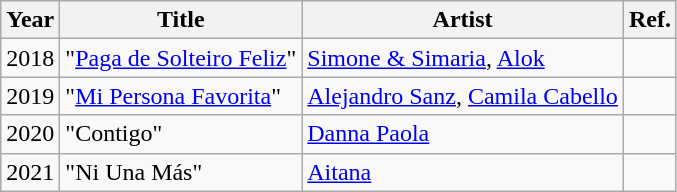<table class="wikitable">
<tr>
<th>Year</th>
<th>Title</th>
<th>Artist</th>
<th><abbr>Ref.</abbr></th>
</tr>
<tr>
<td>2018</td>
<td>"<a href='#'>Paga de Solteiro Feliz</a>"</td>
<td><a href='#'>Simone & Simaria</a>, <a href='#'>Alok</a></td>
<td></td>
</tr>
<tr>
<td>2019</td>
<td>"<a href='#'>Mi Persona Favorita</a>"</td>
<td><a href='#'>Alejandro Sanz</a>, <a href='#'>Camila Cabello</a></td>
<td></td>
</tr>
<tr>
<td>2020</td>
<td>"Contigo"</td>
<td><a href='#'>Danna Paola</a></td>
<td></td>
</tr>
<tr>
<td>2021</td>
<td>"Ni Una Más"</td>
<td><a href='#'>Aitana</a></td>
<td></td>
</tr>
</table>
